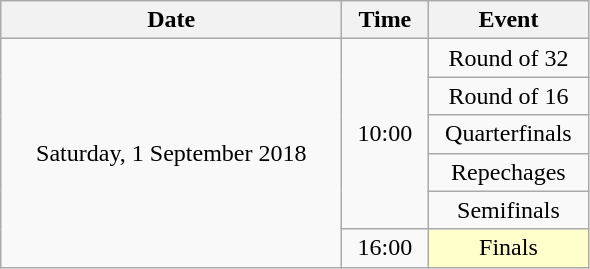<table class = "wikitable" style="text-align:center;">
<tr>
<th width=220>Date</th>
<th width=50>Time</th>
<th width=100>Event</th>
</tr>
<tr>
<td rowspan=6>Saturday, 1 September 2018</td>
<td rowspan=5>10:00</td>
<td>Round of 32</td>
</tr>
<tr>
<td>Round of 16</td>
</tr>
<tr>
<td>Quarterfinals</td>
</tr>
<tr>
<td>Repechages</td>
</tr>
<tr>
<td>Semifinals</td>
</tr>
<tr>
<td>16:00</td>
<td bgcolor=ffffcc>Finals</td>
</tr>
</table>
